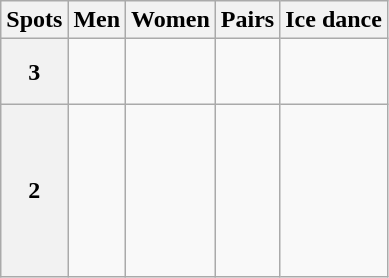<table class="wikitable unsortable" style="text-align:left;">
<tr>
<th scope="col">Spots</th>
<th scope="col">Men</th>
<th scope="col">Women</th>
<th scope="col">Pairs</th>
<th scope="col">Ice dance</th>
</tr>
<tr>
<th scope="row">3</th>
<td valign="top"><br></td>
<td valign="top"></td>
<td valign="top"><br><br></td>
<td valign="top"></td>
</tr>
<tr>
<th scope="row">2</th>
<td valign="top"><br><br><br><br><br></td>
<td valign="top"><br><br><br><br><br><br></td>
<td valign="top"><br><br></td>
<td valign="top"><br><br><br><br><br></td>
</tr>
</table>
